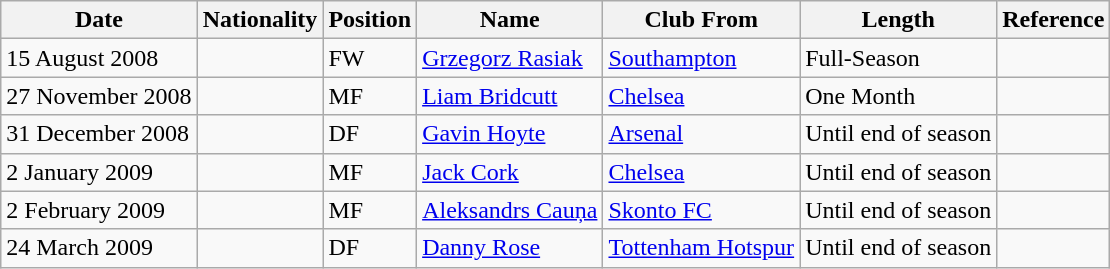<table class="wikitable">
<tr>
<th>Date</th>
<th>Nationality</th>
<th>Position</th>
<th>Name</th>
<th>Club From</th>
<th>Length</th>
<th>Reference</th>
</tr>
<tr>
<td>15 August 2008</td>
<td></td>
<td>FW</td>
<td><a href='#'>Grzegorz Rasiak</a></td>
<td><a href='#'>Southampton</a></td>
<td>Full-Season</td>
<td></td>
</tr>
<tr>
<td>27 November 2008</td>
<td></td>
<td>MF</td>
<td><a href='#'>Liam Bridcutt</a></td>
<td><a href='#'>Chelsea</a></td>
<td>One Month</td>
<td></td>
</tr>
<tr>
<td>31 December 2008</td>
<td></td>
<td>DF</td>
<td><a href='#'>Gavin Hoyte</a></td>
<td><a href='#'>Arsenal</a></td>
<td>Until end of season</td>
<td></td>
</tr>
<tr>
<td>2 January 2009</td>
<td></td>
<td>MF</td>
<td><a href='#'>Jack Cork</a></td>
<td><a href='#'>Chelsea</a></td>
<td>Until end of season</td>
<td></td>
</tr>
<tr>
<td>2 February 2009</td>
<td></td>
<td>MF</td>
<td><a href='#'>Aleksandrs Cauņa</a></td>
<td><a href='#'>Skonto FC</a></td>
<td>Until end of season</td>
<td></td>
</tr>
<tr>
<td>24 March 2009</td>
<td></td>
<td>DF</td>
<td><a href='#'>Danny Rose</a></td>
<td><a href='#'>Tottenham Hotspur</a></td>
<td>Until end of season</td>
<td></td>
</tr>
</table>
